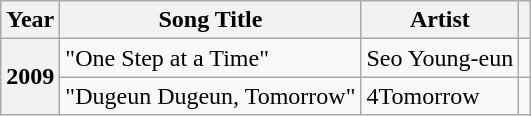<table class="wikitable plainrowheaders sortable">
<tr>
<th scope="col">Year</th>
<th scope="col">Song Title</th>
<th scope="col">Artist</th>
<th scope="col" class="unsortable"></th>
</tr>
<tr>
<th scope="row" rowspan="2">2009</th>
<td>"One Step at a Time"</td>
<td>Seo Young-eun</td>
<td style="text-align:center"></td>
</tr>
<tr>
<td>"Dugeun Dugeun, Tomorrow"</td>
<td>4Tomorrow</td>
<td></td>
</tr>
</table>
